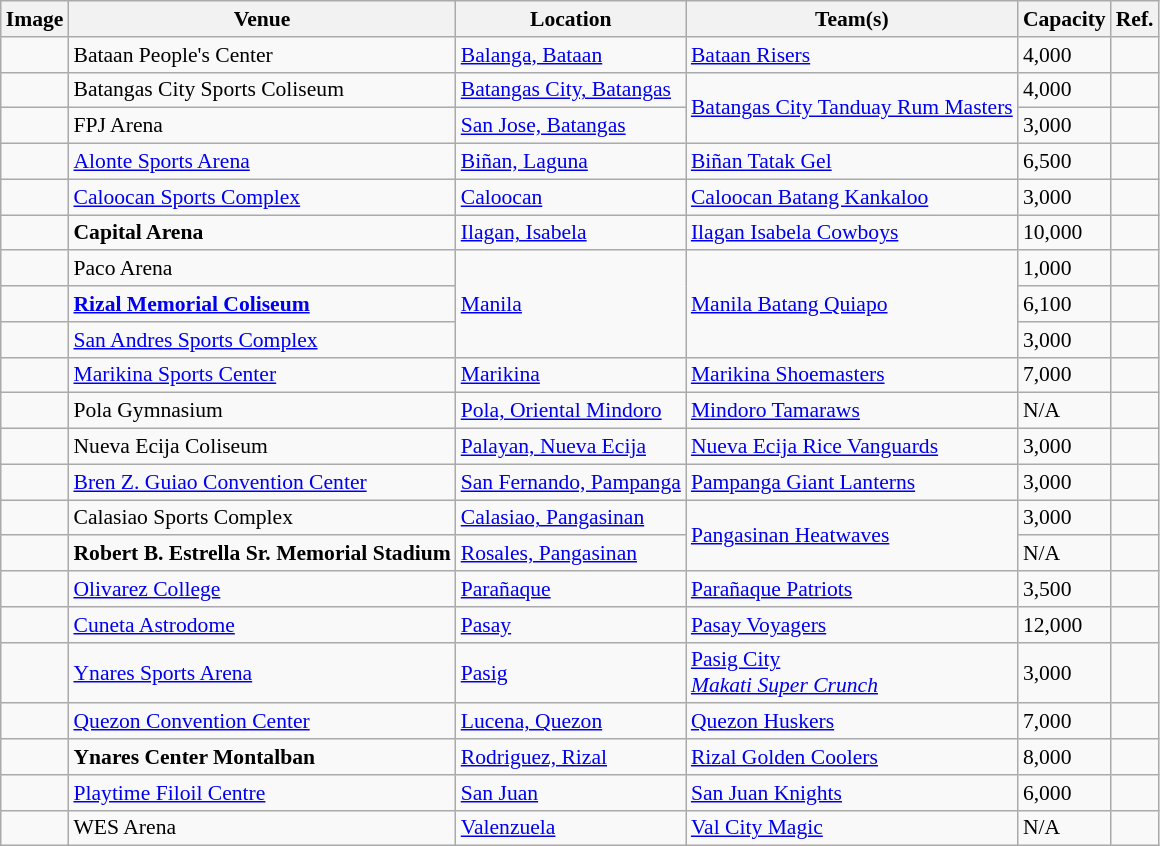<table class="wikitable sortable" style="font-size: 90%">
<tr>
<th class=unsortable>Image</th>
<th>Venue</th>
<th>Location</th>
<th>Team(s)</th>
<th>Capacity</th>
<th class=unsortable>Ref.</th>
</tr>
<tr>
<td></td>
<td>Bataan People's Center</td>
<td><a href='#'>Balanga, Bataan</a></td>
<td><a href='#'>Bataan Risers</a></td>
<td>4,000</td>
<td></td>
</tr>
<tr>
<td></td>
<td>Batangas City Sports Coliseum</td>
<td><a href='#'>Batangas City, Batangas</a></td>
<td rowspan=2><a href='#'>Batangas City Tanduay Rum Masters</a></td>
<td>4,000</td>
<td></td>
</tr>
<tr>
<td></td>
<td>FPJ Arena</td>
<td><a href='#'>San Jose, Batangas</a></td>
<td>3,000</td>
<td></td>
</tr>
<tr>
<td></td>
<td><a href='#'>Alonte Sports Arena</a></td>
<td><a href='#'>Biñan, Laguna</a></td>
<td><a href='#'>Biñan Tatak Gel</a></td>
<td>6,500</td>
<td></td>
</tr>
<tr>
<td></td>
<td><a href='#'>Caloocan Sports Complex</a></td>
<td><a href='#'>Caloocan</a></td>
<td><a href='#'>Caloocan Batang Kankaloo</a></td>
<td>3,000</td>
<td></td>
</tr>
<tr>
<td></td>
<td><strong>Capital Arena</strong></td>
<td><a href='#'>Ilagan, Isabela</a></td>
<td><a href='#'>Ilagan Isabela Cowboys</a></td>
<td>10,000</td>
<td><strong></strong></td>
</tr>
<tr>
<td></td>
<td>Paco Arena</td>
<td rowspan=3><a href='#'>Manila</a></td>
<td rowspan=3><a href='#'>Manila Batang Quiapo</a></td>
<td>1,000</td>
<td></td>
</tr>
<tr>
<td></td>
<td><strong><a href='#'>Rizal Memorial Coliseum</a></strong></td>
<td>6,100</td>
<td></td>
</tr>
<tr>
<td></td>
<td><a href='#'>San Andres Sports Complex</a></td>
<td>3,000</td>
<td></td>
</tr>
<tr>
<td></td>
<td><a href='#'>Marikina Sports Center</a></td>
<td><a href='#'>Marikina</a></td>
<td><a href='#'>Marikina Shoemasters</a></td>
<td>7,000</td>
<td></td>
</tr>
<tr>
<td></td>
<td>Pola Gymnasium</td>
<td><a href='#'>Pola, Oriental Mindoro</a></td>
<td><a href='#'>Mindoro Tamaraws</a></td>
<td>N/A</td>
<td></td>
</tr>
<tr>
<td></td>
<td>Nueva Ecija Coliseum</td>
<td><a href='#'>Palayan, Nueva Ecija</a></td>
<td><a href='#'>Nueva Ecija Rice Vanguards</a></td>
<td>3,000</td>
<td></td>
</tr>
<tr>
<td></td>
<td><a href='#'>Bren Z. Guiao Convention Center</a></td>
<td><a href='#'>San Fernando, Pampanga</a></td>
<td><a href='#'>Pampanga Giant Lanterns</a></td>
<td>3,000</td>
<td></td>
</tr>
<tr>
<td></td>
<td>Calasiao Sports Complex</td>
<td><a href='#'>Calasiao, Pangasinan</a></td>
<td rowspan=2><a href='#'>Pangasinan Heatwaves</a></td>
<td>3,000</td>
<td></td>
</tr>
<tr>
<td></td>
<td><strong>Robert B. Estrella Sr. Memorial Stadium</strong></td>
<td><a href='#'>Rosales, Pangasinan</a></td>
<td>N/A</td>
<td><strong></strong></td>
</tr>
<tr>
<td></td>
<td><a href='#'>Olivarez College</a> <br> </td>
<td><a href='#'>Parañaque</a></td>
<td><a href='#'>Parañaque Patriots</a></td>
<td>3,500</td>
<td></td>
</tr>
<tr>
<td></td>
<td><a href='#'>Cuneta Astrodome</a></td>
<td><a href='#'>Pasay</a></td>
<td><a href='#'>Pasay Voyagers</a></td>
<td>12,000</td>
<td></td>
</tr>
<tr>
<td></td>
<td><a href='#'>Ynares Sports Arena</a></td>
<td><a href='#'>Pasig</a></td>
<td><a href='#'>Pasig City</a> <br> <em><a href='#'>Makati Super Crunch</a></em></td>
<td>3,000</td>
<td></td>
</tr>
<tr>
<td></td>
<td><a href='#'>Quezon Convention Center</a></td>
<td><a href='#'>Lucena, Quezon</a></td>
<td><a href='#'>Quezon Huskers</a></td>
<td>7,000</td>
<td></td>
</tr>
<tr>
<td></td>
<td><strong>Ynares Center Montalban</strong></td>
<td><a href='#'>Rodriguez, Rizal</a></td>
<td><a href='#'>Rizal Golden Coolers</a></td>
<td>8,000</td>
<td></td>
</tr>
<tr>
<td></td>
<td><a href='#'>Playtime Filoil Centre</a></td>
<td><a href='#'>San Juan</a></td>
<td><a href='#'>San Juan Knights</a></td>
<td>6,000</td>
<td></td>
</tr>
<tr>
<td></td>
<td>WES Arena</td>
<td><a href='#'>Valenzuela</a></td>
<td><a href='#'>Val City Magic</a></td>
<td>N/A</td>
<td></td>
</tr>
</table>
